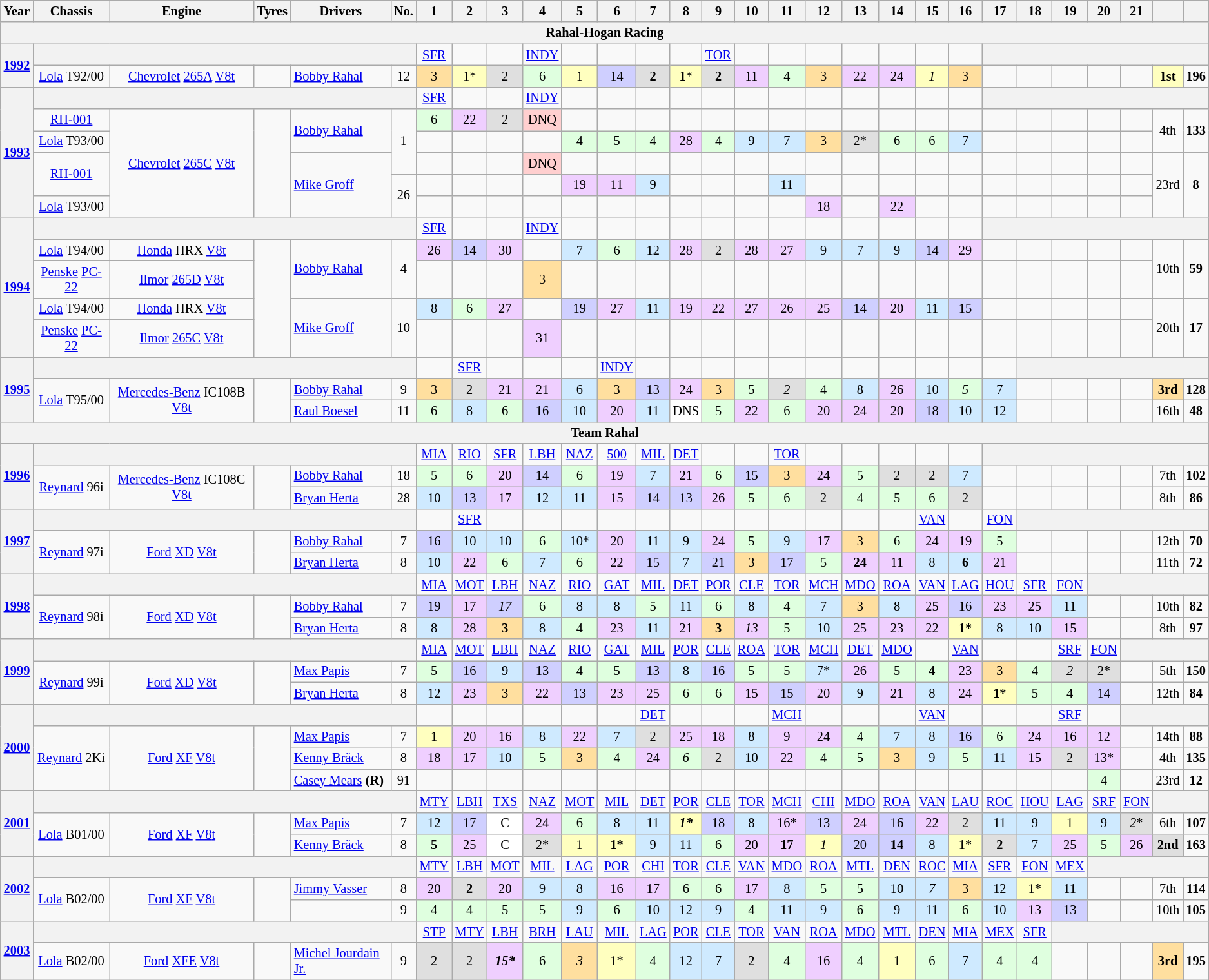<table class="wikitable" style="text-align:center; font-size:85%">
<tr>
<th>Year</th>
<th>Chassis</th>
<th>Engine</th>
<th>Tyres</th>
<th>Drivers</th>
<th>No.</th>
<th>1</th>
<th>2</th>
<th>3</th>
<th>4</th>
<th>5</th>
<th>6</th>
<th>7</th>
<th>8</th>
<th>9</th>
<th>10</th>
<th>11</th>
<th>12</th>
<th>13</th>
<th>14</th>
<th>15</th>
<th>16</th>
<th>17</th>
<th>18</th>
<th>19</th>
<th>20</th>
<th>21</th>
<th></th>
<th></th>
</tr>
<tr>
<th colspan=29>Rahal-Hogan Racing</th>
</tr>
<tr>
<th rowspan=2><a href='#'>1992</a></th>
<th colspan=5></th>
<td><a href='#'>SFR</a></td>
<td></td>
<td></td>
<td><a href='#'>INDY</a></td>
<td></td>
<td></td>
<td></td>
<td></td>
<td><a href='#'>TOR</a></td>
<td></td>
<td></td>
<td></td>
<td></td>
<td></td>
<td></td>
<td></td>
<th colspan=7></th>
</tr>
<tr>
<td><a href='#'>Lola</a> T92/00</td>
<td><a href='#'>Chevrolet</a> <a href='#'>265A</a> <a href='#'>V8</a><a href='#'>t</a></td>
<td></td>
<td align="left"> <a href='#'>Bobby Rahal</a></td>
<td>12</td>
<td style="background:#ffdf9f;">3</td>
<td style="background:#ffffbf;">1*</td>
<td style="background:#dfdfdf;">2</td>
<td style="background:#DFFFDF;">6</td>
<td style="background:#ffffbf;">1</td>
<td style="background:#CFCFFF;">14</td>
<td style="background:#dfdfdf;"><strong>2</strong></td>
<td style="background:#ffffbf;"><strong>1</strong>*</td>
<td style="background:#dfdfdf;"><strong>2</strong></td>
<td style="background:#efcfff;">11</td>
<td style="background:#dfffdf;">4</td>
<td style="background:#ffdf9f;">3</td>
<td style="background:#efcfff;">22</td>
<td style="background:#efcfff;">24</td>
<td style="background:#ffffbf;"><em>1</em></td>
<td style="background:#ffdf9f;">3</td>
<td></td>
<td></td>
<td></td>
<td></td>
<td></td>
<td style="background:#ffffbf;"><strong>1st</strong></td>
<td><strong>196</strong></td>
</tr>
<tr>
<th rowspan=6><a href='#'>1993</a></th>
<th colspan=5></th>
<td><a href='#'>SFR</a></td>
<td></td>
<td></td>
<td><a href='#'>INDY</a></td>
<td></td>
<td></td>
<td></td>
<td></td>
<td></td>
<td></td>
<td></td>
<td></td>
<td></td>
<td></td>
<td></td>
<td></td>
<th colspan=7></th>
</tr>
<tr>
<td><a href='#'>RH-001</a></td>
<td rowspan=5><a href='#'>Chevrolet</a> <a href='#'>265C</a> <a href='#'>V8</a><a href='#'>t</a></td>
<td rowspan=5></td>
<td rowspan="2" style="text-align:left;"> <a href='#'>Bobby Rahal</a></td>
<td rowspan=3>1</td>
<td style="background:#DFFFDF;">6</td>
<td style="background:#efcfff;">22</td>
<td style="background:#dfdfdf;">2</td>
<td style="background:#ffcfcf;">DNQ</td>
<td></td>
<td></td>
<td></td>
<td></td>
<td></td>
<td></td>
<td></td>
<td></td>
<td></td>
<td></td>
<td></td>
<td></td>
<td></td>
<td></td>
<td></td>
<td></td>
<td></td>
<td rowspan=2>4th</td>
<td rowspan=2><strong>133</strong></td>
</tr>
<tr>
<td><a href='#'>Lola</a> T93/00</td>
<td></td>
<td></td>
<td></td>
<td></td>
<td style="background:#dfffdf;">4</td>
<td style="background:#dfffdf;">5</td>
<td style="background:#dfffdf;">4</td>
<td style="background:#efcfff;">28</td>
<td style="background:#dfffdf;">4</td>
<td style="background:#CFEAFF;">9</td>
<td style="background:#CFEAFF;">7</td>
<td style="background:#ffdf9f;">3</td>
<td style="background:#dfdfdf;">2*</td>
<td style="background:#DFFFDF;">6</td>
<td style="background:#DFFFDF;">6</td>
<td style="background:#CFEAFF;">7</td>
<td></td>
<td></td>
<td></td>
<td></td>
<td></td>
</tr>
<tr>
<td rowspan=2><a href='#'>RH-001</a></td>
<td rowspan="3" style="text-align:left;"> <a href='#'>Mike Groff</a></td>
<td></td>
<td></td>
<td></td>
<td style="background:#ffcfcf;">DNQ</td>
<td></td>
<td></td>
<td></td>
<td></td>
<td></td>
<td></td>
<td></td>
<td></td>
<td></td>
<td></td>
<td></td>
<td></td>
<td></td>
<td></td>
<td></td>
<td></td>
<td></td>
<td rowspan=3>23rd</td>
<td rowspan=3><strong>8</strong></td>
</tr>
<tr>
<td rowspan=2>26</td>
<td></td>
<td></td>
<td></td>
<td></td>
<td style="background:#efcfff;">19</td>
<td style="background:#efcfff;">11</td>
<td style="background:#CFEAFF;">9</td>
<td></td>
<td></td>
<td></td>
<td style="background:#cfeaff;">11</td>
<td></td>
<td></td>
<td></td>
<td></td>
<td></td>
<td></td>
<td></td>
<td></td>
<td></td>
<td></td>
</tr>
<tr>
<td><a href='#'>Lola</a> T93/00</td>
<td></td>
<td></td>
<td></td>
<td></td>
<td></td>
<td></td>
<td></td>
<td></td>
<td></td>
<td></td>
<td></td>
<td style="background:#efcfff;">18</td>
<td></td>
<td style="background:#efcfff;">22</td>
<td></td>
<td></td>
<td></td>
<td></td>
<td></td>
<td></td>
<td></td>
</tr>
<tr>
<th rowspan=5><a href='#'>1994</a></th>
<th colspan=5></th>
<td><a href='#'>SFR</a></td>
<td></td>
<td></td>
<td><a href='#'>INDY</a></td>
<td></td>
<td></td>
<td></td>
<td></td>
<td></td>
<td></td>
<td></td>
<td></td>
<td></td>
<td></td>
<td></td>
<td></td>
<th colspan=7></th>
</tr>
<tr>
<td><a href='#'>Lola</a> T94/00</td>
<td><a href='#'>Honda</a> HRX <a href='#'>V8</a><a href='#'>t</a></td>
<td rowspan=4></td>
<td rowspan="2" style="text-align:left;"> <a href='#'>Bobby Rahal</a></td>
<td rowspan=2>4</td>
<td style="background:#efcfff;">26</td>
<td style="background:#cfcfff;">14</td>
<td style="background:#efcfff;">30</td>
<td></td>
<td style="background:#CFEAFF;">7</td>
<td style="background:#DFFFDF;">6</td>
<td style="background:#CFEAFF;">12</td>
<td style="background:#efcfff;">28</td>
<td style="background:#dfdfdf;">2</td>
<td style="background:#efcfff;">28</td>
<td style="background:#efcfff;">27</td>
<td style="background:#CFEAFF;">9</td>
<td style="background:#CFEAFF;">7</td>
<td style="background:#CFEAFF;">9</td>
<td style="background:#cfcfff;">14</td>
<td style="background:#efcfff;">29</td>
<td></td>
<td></td>
<td></td>
<td></td>
<td></td>
<td rowspan=2>10th</td>
<td rowspan=2><strong>59</strong></td>
</tr>
<tr>
<td><a href='#'>Penske</a> <a href='#'>PC-22</a></td>
<td><a href='#'>Ilmor</a> <a href='#'>265D</a> <a href='#'>V8</a><a href='#'>t</a></td>
<td></td>
<td></td>
<td></td>
<td style="background:#ffdf9f;">3</td>
<td></td>
<td></td>
<td></td>
<td></td>
<td></td>
<td></td>
<td></td>
<td></td>
<td></td>
<td></td>
<td></td>
<td></td>
<td></td>
<td></td>
<td></td>
<td></td>
<td></td>
</tr>
<tr>
<td><a href='#'>Lola</a> T94/00</td>
<td><a href='#'>Honda</a> HRX <a href='#'>V8</a><a href='#'>t</a></td>
<td rowspan="2" style="text-align:left;"> <a href='#'>Mike Groff</a></td>
<td rowspan=2>10</td>
<td style="background:#CFEAFF;">8</td>
<td style="background:#DFFFDF;">6</td>
<td style="background:#efcfff;">27</td>
<td></td>
<td style="background:#cfcfff;">19</td>
<td style="background:#efcfff;">27</td>
<td style="background:#CFEAFF;">11</td>
<td style="background:#efcfff;">19</td>
<td style="background:#efcfff;">22</td>
<td style="background:#efcfff;">27</td>
<td style="background:#efcfff;">26</td>
<td style="background:#efcfff;">25</td>
<td style="background:#cfcfff;">14</td>
<td style="background:#efcfff;">20</td>
<td style="background:#CFEAFF;">11</td>
<td style="background:#cfcfff;">15</td>
<td></td>
<td></td>
<td></td>
<td></td>
<td></td>
<td rowspan=2>20th</td>
<td rowspan=2><strong>17</strong></td>
</tr>
<tr>
<td><a href='#'>Penske</a> <a href='#'>PC-22</a></td>
<td><a href='#'>Ilmor</a> <a href='#'>265C</a> <a href='#'>V8</a><a href='#'>t</a></td>
<td></td>
<td></td>
<td></td>
<td style="background:#efcfff;">31</td>
<td></td>
<td></td>
<td></td>
<td></td>
<td></td>
<td></td>
<td></td>
<td></td>
<td></td>
<td></td>
<td></td>
<td></td>
<td></td>
<td></td>
<td></td>
<td></td>
<td></td>
</tr>
<tr>
<th rowspan=3><a href='#'>1995</a></th>
<th colspan=5></th>
<td></td>
<td><a href='#'>SFR</a></td>
<td></td>
<td></td>
<td></td>
<td><a href='#'>INDY</a></td>
<td></td>
<td></td>
<td></td>
<td></td>
<td></td>
<td></td>
<td></td>
<td></td>
<td></td>
<td></td>
<td></td>
<th colspan=6></th>
</tr>
<tr>
<td rowspan=2><a href='#'>Lola</a> T95/00</td>
<td rowspan=2><a href='#'>Mercedes-Benz</a> IC108B <a href='#'>V8</a><a href='#'>t</a></td>
<td rowspan=2></td>
<td align="left"> <a href='#'>Bobby Rahal</a></td>
<td>9</td>
<td style="background:#ffdf9f;">3</td>
<td style="background:#dfdfdf;">2</td>
<td style="background:#EFCFFF;">21</td>
<td style="background:#EFCFFF;">21</td>
<td style="background:#CFEAFF;">6</td>
<td style="background:#ffdf9f;">3</td>
<td style="background:#cfcfff;">13</td>
<td style="background:#EFCFFF;">24</td>
<td style="background:#ffdf9f;">3</td>
<td style="background:#dfffdf;">5</td>
<td style="background:#dfdfdf;"><em>2</em></td>
<td style="background:#dfffdf;">4</td>
<td style="background:#CFEAFF;">8</td>
<td style="background:#EFCFFF;">26</td>
<td style="background:#CFEAFF;">10</td>
<td style="background:#dfffdf;"><em>5</em></td>
<td style="background:#CFEAFF;">7</td>
<td></td>
<td></td>
<td></td>
<td></td>
<td style="background:#ffdf9f;"><strong>3rd</strong></td>
<td><strong>128</strong></td>
</tr>
<tr>
<td align="left"> <a href='#'>Raul Boesel</a></td>
<td>11</td>
<td style="background:#DFFFDF;">6</td>
<td style="background:#CFEAFF;">8</td>
<td style="background:#DFFFDF;">6</td>
<td style="background:#cfcfff;">16</td>
<td style="background:#CFEAFF;">10</td>
<td style="background:#EFCFFF;">20</td>
<td style="background:#CFEAFF;">11</td>
<td style="background:#fff;">DNS</td>
<td style="background:#dfffdf;">5</td>
<td style="background:#EFCFFF;">22</td>
<td style="background:#DFFFDF;">6</td>
<td style="background:#EFCFFF;">20</td>
<td style="background:#EFCFFF;">24</td>
<td style="background:#EFCFFF;">20</td>
<td style="background:#cfcfff;">18</td>
<td style="background:#CFEAFF;">10</td>
<td style="background:#CFEAFF;">12</td>
<td></td>
<td></td>
<td></td>
<td></td>
<td>16th</td>
<td><strong>48</strong></td>
</tr>
<tr>
<th colspan=29>Team Rahal</th>
</tr>
<tr>
<th rowspan=3><a href='#'>1996</a></th>
<th colspan=5></th>
<td><a href='#'>MIA</a></td>
<td><a href='#'>RIO</a></td>
<td><a href='#'>SFR</a></td>
<td><a href='#'>LBH</a></td>
<td><a href='#'>NAZ</a></td>
<td><a href='#'>500</a></td>
<td><a href='#'>MIL</a></td>
<td><a href='#'>DET</a></td>
<td></td>
<td></td>
<td><a href='#'>TOR</a></td>
<td></td>
<td></td>
<td></td>
<td></td>
<td></td>
<th colspan=7></th>
</tr>
<tr>
<td rowspan=2><a href='#'>Reynard</a> 96i</td>
<td rowspan=2><a href='#'>Mercedes-Benz</a> IC108C <a href='#'>V8</a><a href='#'>t</a></td>
<td rowspan=2></td>
<td align="left"> <a href='#'>Bobby Rahal</a></td>
<td>18</td>
<td style="background:#dfffdf;">5</td>
<td style="background:#DFFFDF;">6</td>
<td style="background:#efcfff;">20</td>
<td style="background:#cfcfff;">14</td>
<td style="background:#DFFFDF;">6</td>
<td style="background:#efcfff;">19</td>
<td style="background:#CFEAFF;">7</td>
<td style="background:#efcfff;">21</td>
<td style="background:#DFFFDF;">6</td>
<td style="background:#cfcfff;">15</td>
<td style="background:#ffdf9f;">3</td>
<td style="background:#efcfff;">24</td>
<td style="background:#dfffdf;">5</td>
<td style="background:#DFDFDF;">2</td>
<td style="background:#DFDFDF;">2</td>
<td style="background:#CFEAFF;">7</td>
<td></td>
<td></td>
<td></td>
<td></td>
<td></td>
<td>7th</td>
<td><strong>102</strong></td>
</tr>
<tr>
<td align="left"> <a href='#'>Bryan Herta</a></td>
<td>28</td>
<td style="background:#CFEAFF;">10</td>
<td style="background:#cfcfff;">13</td>
<td style="background:#efcfff;">17</td>
<td style="background:#CFEAFF;">12</td>
<td style="background:#CFEAFF;">11</td>
<td style="background:#efcfff;">15</td>
<td style="background:#cfcfff;">14</td>
<td style="background:#cfcfff;">13</td>
<td style="background:#efcfff;">26</td>
<td style="background:#dfffdf;">5</td>
<td style="background:#DFFFDF;">6</td>
<td style="background:#DFDFDF;">2</td>
<td style="background:#dfffdf;">4</td>
<td style="background:#dfffdf;">5</td>
<td style="background:#DFFFDF;">6</td>
<td style="background:#DFDFDF;">2</td>
<td></td>
<td></td>
<td></td>
<td></td>
<td></td>
<td>8th</td>
<td><strong>86</strong></td>
</tr>
<tr>
<th rowspan=3><a href='#'>1997</a></th>
<th colspan=5></th>
<td></td>
<td><a href='#'>SFR</a></td>
<td></td>
<td></td>
<td></td>
<td></td>
<td></td>
<td></td>
<td></td>
<td></td>
<td></td>
<td></td>
<td></td>
<td></td>
<td><a href='#'>VAN</a></td>
<td></td>
<td><a href='#'>FON</a></td>
<th colspan=6></th>
</tr>
<tr>
<td rowspan=2><a href='#'>Reynard</a> 97i</td>
<td rowspan=2><a href='#'>Ford</a> <a href='#'>XD</a> <a href='#'>V8</a><a href='#'>t</a></td>
<td rowspan=2></td>
<td align="left"> <a href='#'>Bobby Rahal</a></td>
<td>7</td>
<td style="background:#CFCFFF;">16</td>
<td style="background:#CFEAFF;">10</td>
<td style="background:#CFEAFF;">10</td>
<td style="background:#DFFFDF;">6</td>
<td style="background:#CFEAFF;">10*</td>
<td style="background:#EFCFFF;">20</td>
<td style="background:#CFEAFF;">11</td>
<td style="background:#CFEAFF;">9</td>
<td style="background:#EFCFFF;">24</td>
<td style="background:#dfffdf;">5</td>
<td style="background:#CFEAFF;">9</td>
<td style="background:#EFCFFF;">17</td>
<td style="background:#FFDF9F;">3</td>
<td style="background:#DFFFDF;">6</td>
<td style="background:#EFCFFF;">24</td>
<td style="background:#EFCFFF;">19</td>
<td style="background:#dfffdf;">5</td>
<td></td>
<td></td>
<td></td>
<td></td>
<td>12th</td>
<td><strong>70</strong></td>
</tr>
<tr>
<td align="left"> <a href='#'>Bryan Herta</a></td>
<td>8</td>
<td style="background:#CFEAFF;">10</td>
<td style="background:#EFCFFF;">22</td>
<td style="background:#DFFFDF;">6</td>
<td style="background:#CFEAFF;">7</td>
<td style="background:#DFFFDF;">6</td>
<td style="background:#EFCFFF;">22</td>
<td style="background:#CFCFFF;">15</td>
<td style="background:#CFEAFF;">7</td>
<td style="background:#CFCFFF;">21</td>
<td style="background:#FFDF9F;">3</td>
<td style="background:#CFCFFF;">17</td>
<td style="background:#dfffdf;">5</td>
<td style="background:#EFCFFF;"><strong>24</strong></td>
<td style="background:#EFCFFF;">11</td>
<td style="background:#CFEAFF;">8</td>
<td style="background:#CFEAFF;"><strong>6</strong></td>
<td style="background:#EFCFFF;">21</td>
<td></td>
<td></td>
<td></td>
<td></td>
<td>11th</td>
<td><strong>72</strong></td>
</tr>
<tr>
<th rowspan=3><a href='#'>1998</a></th>
<th colspan=5></th>
<td><a href='#'>MIA</a></td>
<td><a href='#'>MOT</a></td>
<td><a href='#'>LBH</a></td>
<td><a href='#'>NAZ</a></td>
<td><a href='#'>RIO</a></td>
<td><a href='#'>GAT</a></td>
<td><a href='#'>MIL</a></td>
<td><a href='#'>DET</a></td>
<td><a href='#'>POR</a></td>
<td><a href='#'>CLE</a></td>
<td><a href='#'>TOR</a></td>
<td><a href='#'>MCH</a></td>
<td><a href='#'>MDO</a></td>
<td><a href='#'>ROA</a></td>
<td><a href='#'>VAN</a></td>
<td><a href='#'>LAG</a></td>
<td><a href='#'>HOU</a></td>
<td><a href='#'>SFR</a></td>
<td><a href='#'>FON</a></td>
<th colspan=4></th>
</tr>
<tr>
<td rowspan=2><a href='#'>Reynard</a> 98i</td>
<td rowspan=2><a href='#'>Ford</a> <a href='#'>XD</a> <a href='#'>V8</a><a href='#'>t</a></td>
<td rowspan=2></td>
<td align="left"> <a href='#'>Bobby Rahal</a></td>
<td>7</td>
<td style="background:#CFCFFF;">19</td>
<td style="background:#EFCFFF;">17</td>
<td style="background:#CFCFFF;"><em>17</em></td>
<td style="background:#DFFFDF;">6</td>
<td style="background:#CFEAFF;">8</td>
<td style="background:#CFEAFF;">8</td>
<td style="background:#dfffdf;">5</td>
<td style="background:#CFEAFF;">11</td>
<td style="background:#DFFFDF;">6</td>
<td style="background:#CFEAFF;">8</td>
<td style="background:#dfffdf;">4</td>
<td style="background:#CFEAFF;">7</td>
<td style="background:#ffdf9f;">3</td>
<td style="background:#CFEAFF;">8</td>
<td style="background:#EFCFFF;">25</td>
<td style="background:#CFCFFF;">16</td>
<td style="background:#EFCFFF;">23</td>
<td style="background:#EFCFFF;">25</td>
<td style="background:#CFEAFF;">11</td>
<td></td>
<td></td>
<td>10th</td>
<td><strong>82</strong></td>
</tr>
<tr>
<td align="left"> <a href='#'>Bryan Herta</a></td>
<td>8</td>
<td style="background:#CFEAFF;">8</td>
<td style="background:#EFCFFF;">28</td>
<td style="background:#ffdf9f;"><strong>3</strong></td>
<td style="background:#CFEAFF;">8</td>
<td style="background:#dfffdf;">4</td>
<td style="background:#EFCFFF;">23</td>
<td style="background:#CFEAFF;">11</td>
<td style="background:#EFCFFF;">21</td>
<td style="background:#ffdf9f;"><strong>3</strong></td>
<td style="background:#EFCFFF;"><em>13</em></td>
<td style="background:#dfffdf;">5</td>
<td style="background:#CFEAFF;">10</td>
<td style="background:#EFCFFF;">25</td>
<td style="background:#EFCFFF;">23</td>
<td style="background:#EFCFFF;">22</td>
<td style="background:#ffffbf;"><strong>1*</strong></td>
<td style="background:#CFEAFF;">8</td>
<td style="background:#CFEAFF;">10</td>
<td style="background:#EFCFFF;">15</td>
<td></td>
<td></td>
<td>8th</td>
<td><strong>97</strong></td>
</tr>
<tr>
<th rowspan=3><a href='#'>1999</a></th>
<th colspan=5></th>
<td><a href='#'>MIA</a></td>
<td><a href='#'>MOT</a></td>
<td><a href='#'>LBH</a></td>
<td><a href='#'>NAZ</a></td>
<td><a href='#'>RIO</a></td>
<td><a href='#'>GAT</a></td>
<td><a href='#'>MIL</a></td>
<td><a href='#'>POR</a></td>
<td><a href='#'>CLE</a></td>
<td><a href='#'>ROA</a></td>
<td><a href='#'>TOR</a></td>
<td><a href='#'>MCH</a></td>
<td><a href='#'>DET</a></td>
<td><a href='#'>MDO</a></td>
<td></td>
<td><a href='#'>VAN</a></td>
<td></td>
<td></td>
<td><a href='#'>SRF</a></td>
<td><a href='#'>FON</a></td>
<th colspan=3></th>
</tr>
<tr>
<td rowspan=2><a href='#'>Reynard</a> 99i</td>
<td rowspan=2><a href='#'>Ford</a> <a href='#'>XD</a> <a href='#'>V8</a><a href='#'>t</a></td>
<td rowspan=2></td>
<td align="left"> <a href='#'>Max Papis</a></td>
<td>7</td>
<td style="background:#dfffdf;">5</td>
<td style="background:#CFCFFF;">16</td>
<td style="background:#CFEAFF;">9</td>
<td style="background:#CFCFFF;">13</td>
<td style="background:#dfffdf;">4</td>
<td style="background:#dfffdf;">5</td>
<td style="background:#CFCFFF;">13</td>
<td style="background:#CFEAFF;">8</td>
<td style="background:#CFCFFF;">16</td>
<td style="background:#dfffdf;">5</td>
<td style="background:#dfffdf;">5</td>
<td style="background:#CFEAFF;">7*</td>
<td style="background:#EFCFFF;">26</td>
<td style="background:#dfffdf;">5</td>
<td style="background:#dfffdf;"><strong>4</strong></td>
<td style="background:#EFCFFF;">23</td>
<td style="background:#ffdf9f;">3</td>
<td style="background:#dfffdf;">4</td>
<td style="background:#DFDFDF;"><em>2</em></td>
<td style="background:#DFDFDF;">2*</td>
<td></td>
<td>5th</td>
<td><strong>150</strong></td>
</tr>
<tr>
<td align="left"> <a href='#'>Bryan Herta</a></td>
<td>8</td>
<td style="background:#CFEAFF;">12</td>
<td style="background:#EFCFFF;">23</td>
<td style="background:#ffdf9f;">3</td>
<td style="background:#EFCFFF;">22</td>
<td style="background:#CFCFFF;">13</td>
<td style="background:#EFCFFF;">23</td>
<td style="background:#EFCFFF;">25</td>
<td style="background:#DFFFDF;">6</td>
<td style="background:#DFFFDF;">6</td>
<td style="background:#EFCFFF;">15</td>
<td style="background:#CFCFFF;">15</td>
<td style="background:#EFCFFF;">20</td>
<td style="background:#CFEAFF;">9</td>
<td style="background:#EFCFFF;">21</td>
<td style="background:#CFEAFF;">8</td>
<td style="background:#EFCFFF;">24</td>
<td style="background:#ffffbf;"><strong>1*</strong></td>
<td style="background:#dfffdf;">5</td>
<td style="background:#dfffdf;">4</td>
<td style="background:#CFCFFF;">14</td>
<td></td>
<td>12th</td>
<td><strong>84</strong></td>
</tr>
<tr>
<th rowspan=4><a href='#'>2000</a></th>
<th colspan=5></th>
<td></td>
<td></td>
<td></td>
<td></td>
<td></td>
<td></td>
<td><a href='#'>DET</a></td>
<td></td>
<td></td>
<td></td>
<td><a href='#'>MCH</a></td>
<td></td>
<td></td>
<td></td>
<td><a href='#'>VAN</a></td>
<td></td>
<td></td>
<td></td>
<td><a href='#'>SRF</a></td>
<td></td>
<th colspan=3></th>
</tr>
<tr>
<td rowspan=3><a href='#'>Reynard</a> 2Ki</td>
<td rowspan=3><a href='#'>Ford</a> <a href='#'>XF</a> <a href='#'>V8</a><a href='#'>t</a></td>
<td rowspan=3></td>
<td align="left"> <a href='#'>Max Papis</a></td>
<td>7</td>
<td style="background:#ffffbf;">1</td>
<td style="background:#efcfff;">20</td>
<td style="background:#efcfff;">16</td>
<td style="background:#CFEAFF;">8</td>
<td style="background:#efcfff;">22</td>
<td style="background:#CFEAFF;">7</td>
<td style="background:#dfdfdf;">2</td>
<td style="background:#efcfff;">25</td>
<td style="background:#efcfff;">18</td>
<td style="background:#CFEAFF;">8</td>
<td style="background:#efcfff;">9</td>
<td style="background:#efcfff;">24</td>
<td style="background:#dfffdf;">4</td>
<td style="background:#CFEAFF;">7</td>
<td style="background:#CFEAFF;">8</td>
<td style="background:#CFCFFF;">16</td>
<td style="background:#DFFFDF;">6</td>
<td style="background:#efcfff;">24</td>
<td style="background:#efcfff;">16</td>
<td style="background:#efcfff;">12</td>
<td></td>
<td>14th</td>
<td><strong>88</strong></td>
</tr>
<tr>
<td align="left"> <a href='#'>Kenny Bräck</a></td>
<td>8</td>
<td style="background:#efcfff;">18</td>
<td style="background:#efcfff;">17</td>
<td style="background:#CFEAFF;">10</td>
<td style="background:#dfffdf;">5</td>
<td style="background:#ffdf9f;">3</td>
<td style="background:#dfffdf;">4</td>
<td style="background:#efcfff;">24</td>
<td style="background:#DFFFDF;"><em>6</em></td>
<td style="background:#dfdfdf;">2</td>
<td style="background:#CFEAFF;">10</td>
<td style="background:#efcfff;">22</td>
<td style="background:#dfffdf;">4</td>
<td style="background:#dfffdf;">5</td>
<td style="background:#ffdf9f;">3</td>
<td style="background:#CFEAFF;">9</td>
<td style="background:#dfffdf;">5</td>
<td style="background:#CFEAFF;">11</td>
<td style="background:#efcfff;">15</td>
<td style="background:#dfdfdf;">2</td>
<td style="background:#efcfff;">13*</td>
<td></td>
<td>4th</td>
<td><strong>135</strong></td>
</tr>
<tr>
<td align="left"> <a href='#'>Casey Mears</a> <strong>(R)</strong></td>
<td>91</td>
<td></td>
<td></td>
<td></td>
<td></td>
<td></td>
<td></td>
<td></td>
<td></td>
<td></td>
<td></td>
<td></td>
<td></td>
<td></td>
<td></td>
<td></td>
<td></td>
<td></td>
<td></td>
<td></td>
<td style="background:#dfffdf;">4</td>
<td></td>
<td>23rd</td>
<td><strong>12</strong></td>
</tr>
<tr>
<th rowspan=3><a href='#'>2001</a></th>
<th colspan=5></th>
<td><a href='#'>MTY</a></td>
<td><a href='#'>LBH</a></td>
<td><a href='#'>TXS</a></td>
<td><a href='#'>NAZ</a></td>
<td><a href='#'>MOT</a></td>
<td><a href='#'>MIL</a></td>
<td><a href='#'>DET</a></td>
<td><a href='#'>POR</a></td>
<td><a href='#'>CLE</a></td>
<td><a href='#'>TOR</a></td>
<td><a href='#'>MCH</a></td>
<td><a href='#'>CHI</a></td>
<td><a href='#'>MDO</a></td>
<td><a href='#'>ROA</a></td>
<td><a href='#'>VAN</a></td>
<td><a href='#'>LAU</a></td>
<td><a href='#'>ROC</a></td>
<td><a href='#'>HOU</a></td>
<td><a href='#'>LAG</a></td>
<td><a href='#'>SRF</a></td>
<td><a href='#'>FON</a></td>
<th colspan=2></th>
</tr>
<tr>
<td rowspan=2><a href='#'>Lola</a> B01/00</td>
<td rowspan=2><a href='#'>Ford</a> <a href='#'>XF</a> <a href='#'>V8</a><a href='#'>t</a></td>
<td rowspan=2></td>
<td align="left"> <a href='#'>Max Papis</a></td>
<td>7</td>
<td style="background:#CFEAFF;">12</td>
<td style="background:#CFCFFF;">17</td>
<td style="background:#fff;">C</td>
<td style="background:#efcfff;">24</td>
<td style="background:#DFFFDF;">6</td>
<td style="background:#CFEAFF;">8</td>
<td style="background:#CFEAFF;">11</td>
<td style="background:#ffffbf;"><strong><em>1*</em></strong></td>
<td style="background:#CFCFFF;">18</td>
<td style="background:#CFEAFF;">8</td>
<td style="background:#efcfff;">16*</td>
<td style="background:#CFCFFF;">13</td>
<td style="background:#efcfff;">24</td>
<td style="background:#CFCFFF;">16</td>
<td style="background:#efcfff;">22</td>
<td style="background:#dfdfdf;">2</td>
<td style="background:#CFEAFF;">11</td>
<td style="background:#CFEAFF;">9</td>
<td style="background:#ffffbf;">1</td>
<td style="background:#CFEAFF;">9</td>
<td style="background:#dfdfdf;"><em>2</em>*</td>
<td>6th</td>
<td><strong>107</strong></td>
</tr>
<tr>
<td align="left"> <a href='#'>Kenny Bräck</a></td>
<td>8</td>
<td style="background:#dfffdf;"><strong>5</strong></td>
<td style="background:#efcfff;">25</td>
<td style="background:#fff;">C</td>
<td style="background:#dfdfdf;">2*</td>
<td style="background:#ffffbf;">1</td>
<td style="background:#ffffbf;"><strong>1*</strong></td>
<td style="background:#CFEAFF;">9</td>
<td style="background:#CFEAFF;">11</td>
<td style="background:#DFFFDF;">6</td>
<td style="background:#efcfff;">20</td>
<td style="background:#efcfff;"><strong>17</strong></td>
<td style="background:#ffffbf;"><em>1</em></td>
<td style="background:#CFCFFF;">20</td>
<td style="background:#CFCFFF;"><strong>14</strong></td>
<td style="background:#CFEAFF;">8</td>
<td style="background:#ffffbf;">1*</td>
<td style="background:#dfdfdf;"><strong>2</strong></td>
<td style="background:#CFEAFF;">7</td>
<td style="background:#efcfff;">25</td>
<td style="background:#dfffdf;">5</td>
<td style="background:#efcfff;">26</td>
<td style="background:#dfdfdf;"><strong>2nd</strong></td>
<td><strong>163</strong></td>
</tr>
<tr>
<th rowspan=3><a href='#'>2002</a></th>
<th colspan=5></th>
<td><a href='#'>MTY</a></td>
<td><a href='#'>LBH</a></td>
<td><a href='#'>MOT</a></td>
<td><a href='#'>MIL</a></td>
<td><a href='#'>LAG</a></td>
<td><a href='#'>POR</a></td>
<td><a href='#'>CHI</a></td>
<td><a href='#'>TOR</a></td>
<td><a href='#'>CLE</a></td>
<td><a href='#'>VAN</a></td>
<td><a href='#'>MDO</a></td>
<td><a href='#'>ROA</a></td>
<td><a href='#'>MTL</a></td>
<td><a href='#'>DEN</a></td>
<td><a href='#'>ROC</a></td>
<td><a href='#'>MIA</a></td>
<td><a href='#'>SFR</a></td>
<td><a href='#'>FON</a></td>
<td><a href='#'>MEX</a></td>
<th colspan=4></th>
</tr>
<tr>
<td rowspan=2><a href='#'>Lola</a> B02/00</td>
<td rowspan=2><a href='#'>Ford</a> <a href='#'>XF</a> <a href='#'>V8</a><a href='#'>t</a></td>
<td rowspan=2></td>
<td align="left"> <a href='#'>Jimmy Vasser</a></td>
<td>8</td>
<td style="background:#efcfff; text-align:center;">20</td>
<td style="background:#dfdfdf; text-align:center;"><strong>2</strong></td>
<td style="background:#efcfff; text-align:center;">20</td>
<td style="background:#cfeaff; text-align:center;">9</td>
<td style="background:#cfeaff; text-align:center;">8</td>
<td style="background:#efcfff; text-align:center;">16</td>
<td style="background:#efcfff; text-align:center;">17</td>
<td style="background:#DFFFDF; text-align:center;">6</td>
<td style="background:#DFFFDF; text-align:center;">6</td>
<td style="background:#efcfff; text-align:center;">17</td>
<td style="background:#cfeaff; text-align:center;">8</td>
<td style="background:#dfffdf; text-align:center;">5</td>
<td style="background:#dfffdf; text-align:center;">5</td>
<td style="background:#cfeaff; text-align:center;">10</td>
<td style="background:#cfeaff; text-align:center;"><em>7</em></td>
<td style="background:#ffdf9f; text-align:center;">3</td>
<td style="background:#CFEAFF; text-align:center;">12</td>
<td style="background:#ffffbf; text-align:center;">1*</td>
<td style="background:#CFEAFF; text-align:center;">11</td>
<td></td>
<td></td>
<td>7th</td>
<td><strong>114</strong></td>
</tr>
<tr>
<td align="left"></td>
<td>9</td>
<td style="background:#dfffdf; text-align:center;">4</td>
<td style="background:#dfffdf; text-align:center;">4</td>
<td style="background:#dfffdf; text-align:center;">5</td>
<td style="background:#dfffdf; text-align:center;">5</td>
<td style="background:#cfeaff; text-align:center;">9</td>
<td style="background:#DFFFDF; text-align:center;">6</td>
<td style="background:#cfeaff; text-align:center;">10</td>
<td style="background:#CFEAFF; text-align:center;">12</td>
<td style="background:#cfeaff; text-align:center;">9</td>
<td style="background:#dfffdf; text-align:center;">4</td>
<td style="background:#CFEAFF; text-align:center;">11</td>
<td style="background:#cfeaff; text-align:center;">9</td>
<td style="background:#DFFFDF; text-align:center;">6</td>
<td style="background:#cfeaff; text-align:center;">9</td>
<td style="background:#CFEAFF; text-align:center;">11</td>
<td style="background:#DFFFDF; text-align:center;">6</td>
<td style="background:#cfeaff; text-align:center;">10</td>
<td style="background:#efcfff; text-align:center;">13</td>
<td style="background:#cfcfff; text-align:center;">13</td>
<td></td>
<td></td>
<td>10th</td>
<td><strong>105</strong></td>
</tr>
<tr>
<th rowspan=2><a href='#'>2003</a></th>
<th colspan=5></th>
<td><a href='#'>STP</a></td>
<td><a href='#'>MTY</a></td>
<td><a href='#'>LBH</a></td>
<td><a href='#'>BRH</a></td>
<td><a href='#'>LAU</a></td>
<td><a href='#'>MIL</a></td>
<td><a href='#'>LAG</a></td>
<td><a href='#'>POR</a></td>
<td><a href='#'>CLE</a></td>
<td><a href='#'>TOR</a></td>
<td><a href='#'>VAN</a></td>
<td><a href='#'>ROA</a></td>
<td><a href='#'>MDO</a></td>
<td><a href='#'>MTL</a></td>
<td><a href='#'>DEN</a></td>
<td><a href='#'>MIA</a></td>
<td><a href='#'>MEX</a></td>
<td><a href='#'>SFR</a></td>
<th colspan=5></th>
</tr>
<tr>
<td><a href='#'>Lola</a> B02/00</td>
<td><a href='#'>Ford</a> <a href='#'>XFE</a> <a href='#'>V8</a><a href='#'>t</a></td>
<td></td>
<td align="left"> <a href='#'>Michel Jourdain Jr.</a></td>
<td>9</td>
<td style="background:#dfdfdf; text-align:center;">2</td>
<td style="background:#dfdfdf; text-align:center;">2</td>
<td style="background:#efcfff; text-align:center;"><strong><em>15*</em></strong></td>
<td style="background:#DFFFDF; text-align:center;">6</td>
<td style="background:#ffdf9f; text-align:center;"><em>3</em></td>
<td style="background:#ffffbf; text-align:center;">1*</td>
<td style="background:#dfffdf; text-align:center;">4</td>
<td style="background:#CFEAFF; text-align:center;">12</td>
<td style="background:#cfeaff; text-align:center;">7</td>
<td style="background:#dfdfdf; text-align:center;">2</td>
<td style="background:#dfffdf; text-align:center;">4</td>
<td style="background:#efcfff; text-align:center;">16</td>
<td style="background:#dfffdf; text-align:center;">4</td>
<td style="background:#ffffbf; text-align:center;">1</td>
<td style="background:#DFFFDF; text-align:center;">6</td>
<td style="background:#cfeaff; text-align:center;">7</td>
<td style="background:#dfffdf; text-align:center;">4</td>
<td style="background:#dfffdf; text-align:center;">4</td>
<td></td>
<td></td>
<td></td>
<td style="background:#ffdf9f;"><strong>3rd</strong></td>
<td><strong>195</strong></td>
</tr>
</table>
